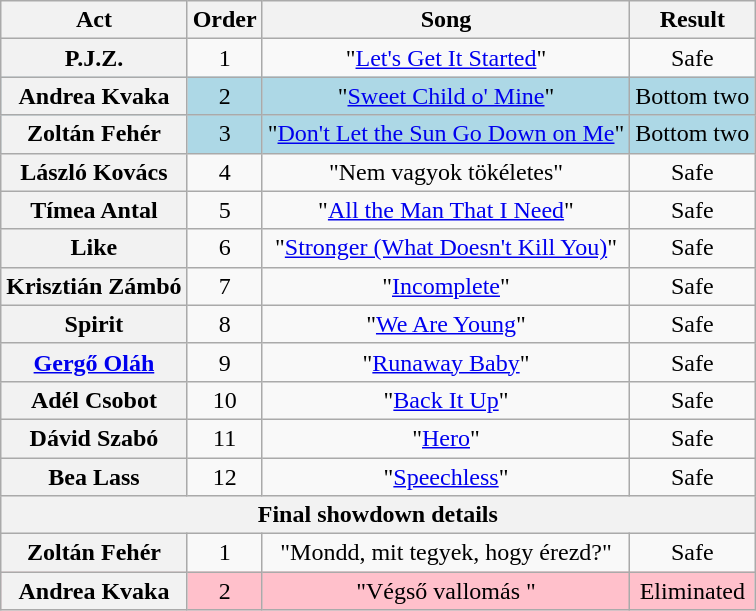<table class="wikitable" style="text-align:center;">
<tr>
<th scope="col">Act</th>
<th scope="col">Order</th>
<th scope="col">Song</th>
<th scope="col">Result</th>
</tr>
<tr>
<th scope="row">P.J.Z.</th>
<td>1</td>
<td>"<a href='#'>Let's Get It Started</a>"</td>
<td>Safe</td>
</tr>
<tr bgcolor="lightblue">
<th scope="row">Andrea Kvaka</th>
<td>2</td>
<td>"<a href='#'>Sweet Child o' Mine</a>"</td>
<td>Bottom two</td>
</tr>
<tr bgcolor="lightblue">
<th scope="row">Zoltán Fehér</th>
<td>3</td>
<td>"<a href='#'>Don't Let the Sun Go Down on Me</a>"</td>
<td>Bottom two</td>
</tr>
<tr>
<th scope="row">László Kovács</th>
<td>4</td>
<td>"Nem vagyok tökéletes"</td>
<td>Safe</td>
</tr>
<tr>
<th scope="row">Tímea Antal</th>
<td>5</td>
<td>"<a href='#'>All the Man That I Need</a>"</td>
<td>Safe</td>
</tr>
<tr>
<th scope="row">Like</th>
<td>6</td>
<td>"<a href='#'>Stronger (What Doesn't Kill You)</a>"</td>
<td>Safe</td>
</tr>
<tr>
<th scope="row">Krisztián Zámbó</th>
<td>7</td>
<td>"<a href='#'>Incomplete</a>"</td>
<td>Safe</td>
</tr>
<tr>
<th scope="row">Spirit</th>
<td>8</td>
<td>"<a href='#'>We Are Young</a>"</td>
<td>Safe</td>
</tr>
<tr>
<th scope="row"><a href='#'>Gergő Oláh</a></th>
<td>9</td>
<td>"<a href='#'>Runaway Baby</a>"</td>
<td>Safe</td>
</tr>
<tr>
<th scope="row">Adél Csobot</th>
<td>10</td>
<td>"<a href='#'>Back It Up</a>"</td>
<td>Safe</td>
</tr>
<tr>
<th scope="row">Dávid Szabó</th>
<td>11</td>
<td>"<a href='#'>Hero</a>"</td>
<td>Safe</td>
</tr>
<tr>
<th scope="row">Bea Lass</th>
<td>12</td>
<td>"<a href='#'>Speechless</a>"</td>
<td>Safe</td>
</tr>
<tr>
<th scope="col" colspan="6">Final showdown details</th>
</tr>
<tr>
<th scope="row">Zoltán Fehér</th>
<td>1</td>
<td>"Mondd, mit tegyek, hogy érezd?"</td>
<td>Safe</td>
</tr>
<tr bgcolor="pink">
<th scope="row">Andrea Kvaka</th>
<td>2</td>
<td>"Végső vallomás "</td>
<td>Eliminated</td>
</tr>
</table>
